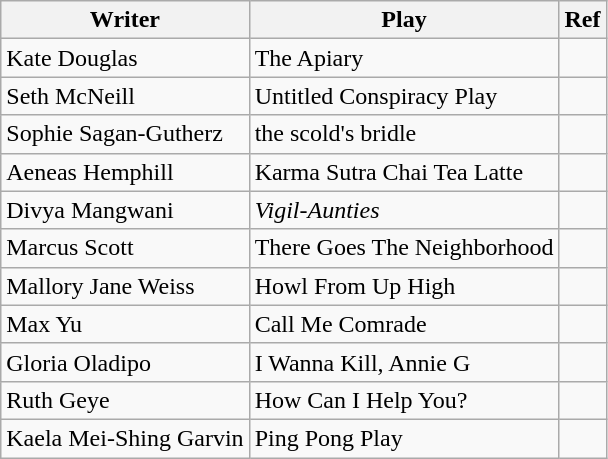<table class="wikitable">
<tr>
<th>Writer</th>
<th>Play</th>
<th><strong>Ref</strong></th>
</tr>
<tr>
<td>Kate Douglas</td>
<td>The Apiary</td>
<td></td>
</tr>
<tr>
<td>Seth McNeill</td>
<td>Untitled Conspiracy Play</td>
<td></td>
</tr>
<tr>
<td>Sophie Sagan-Gutherz</td>
<td>the scold's bridle</td>
<td></td>
</tr>
<tr>
<td>Aeneas Hemphill</td>
<td>Karma Sutra Chai Tea Latte</td>
<td></td>
</tr>
<tr>
<td>Divya Mangwani</td>
<td><em>Vigil-Aunties</em></td>
<td></td>
</tr>
<tr>
<td>Marcus Scott</td>
<td>There Goes The Neighborhood</td>
<td></td>
</tr>
<tr>
<td>Mallory Jane Weiss</td>
<td>Howl From Up High</td>
<td></td>
</tr>
<tr>
<td>Max Yu</td>
<td>Call Me Comrade</td>
<td></td>
</tr>
<tr>
<td>Gloria Oladipo</td>
<td>I Wanna Kill, Annie G</td>
<td></td>
</tr>
<tr>
<td>Ruth Geye</td>
<td>How Can I Help You?</td>
<td></td>
</tr>
<tr>
<td>Kaela Mei-Shing Garvin</td>
<td>Ping Pong Play</td>
<td></td>
</tr>
</table>
